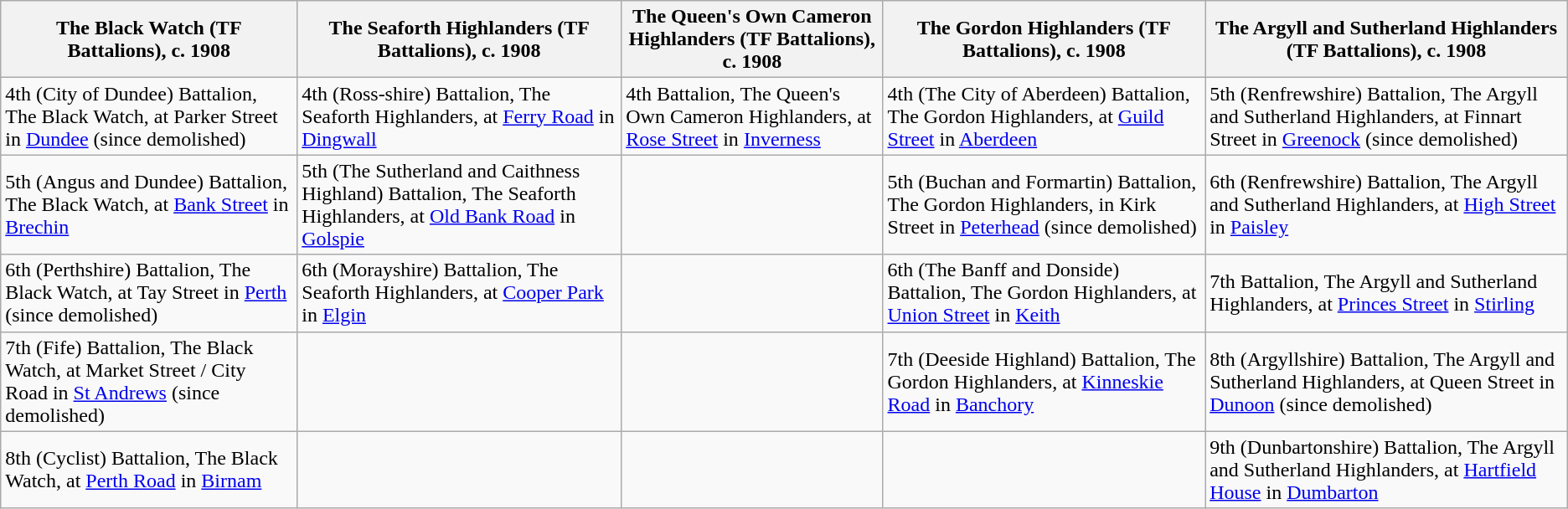<table class="wikitable">
<tr>
<th>The Black Watch (TF Battalions), c. 1908</th>
<th>The Seaforth Highlanders (TF Battalions), c. 1908</th>
<th>The Queen's Own Cameron Highlanders (TF Battalions), c. 1908</th>
<th>The Gordon Highlanders (TF Battalions), c. 1908</th>
<th>The Argyll and Sutherland Highlanders (TF Battalions), c. 1908</th>
</tr>
<tr>
<td>4th (City of Dundee) Battalion, The Black Watch, at Parker Street in <a href='#'>Dundee</a> (since demolished)</td>
<td>4th (Ross-shire) Battalion, The Seaforth Highlanders, at <a href='#'>Ferry Road</a> in <a href='#'>Dingwall</a></td>
<td>4th Battalion,  The Queen's Own Cameron Highlanders, at <a href='#'>Rose Street</a> in <a href='#'>Inverness</a></td>
<td>4th (The City of Aberdeen) Battalion, The Gordon Highlanders, at <a href='#'>Guild Street</a> in <a href='#'>Aberdeen</a></td>
<td>5th (Renfrewshire) Battalion, The Argyll and Sutherland Highlanders, at Finnart Street in <a href='#'>Greenock</a> (since demolished)</td>
</tr>
<tr>
<td>5th (Angus and Dundee) Battalion, The Black Watch, at <a href='#'>Bank Street</a> in <a href='#'>Brechin</a></td>
<td>5th (The Sutherland and Caithness Highland) Battalion, The Seaforth Highlanders,  at <a href='#'>Old Bank Road</a> in <a href='#'>Golspie</a></td>
<td></td>
<td>5th (Buchan and Formartin) Battalion, The Gordon Highlanders, in Kirk Street in <a href='#'>Peterhead</a> (since demolished)</td>
<td>6th (Renfrewshire) Battalion, The Argyll and Sutherland Highlanders, at <a href='#'>High Street</a> in <a href='#'>Paisley</a></td>
</tr>
<tr>
<td>6th (Perthshire) Battalion, The Black Watch, at Tay Street in <a href='#'>Perth</a> (since demolished)</td>
<td>6th (Morayshire) Battalion, The Seaforth Highlanders, at <a href='#'>Cooper Park</a> in <a href='#'>Elgin</a></td>
<td></td>
<td>6th (The Banff and Donside) Battalion, The Gordon Highlanders, at <a href='#'>Union Street</a> in <a href='#'>Keith</a></td>
<td>7th Battalion, The Argyll and Sutherland Highlanders, at <a href='#'>Princes Street</a> in <a href='#'>Stirling</a></td>
</tr>
<tr>
<td>7th (Fife) Battalion, The Black Watch, at Market Street / City Road in <a href='#'>St Andrews</a> (since demolished)</td>
<td></td>
<td></td>
<td>7th (Deeside Highland) Battalion, The Gordon Highlanders, at <a href='#'>Kinneskie Road</a> in <a href='#'>Banchory</a></td>
<td>8th (Argyllshire) Battalion,  The Argyll and Sutherland Highlanders, at Queen Street in <a href='#'>Dunoon</a> (since demolished)</td>
</tr>
<tr>
<td>8th (Cyclist) Battalion, The Black Watch, at <a href='#'>Perth Road</a> in <a href='#'>Birnam</a></td>
<td></td>
<td></td>
<td></td>
<td>9th (Dunbartonshire) Battalion, The Argyll and Sutherland Highlanders, at <a href='#'>Hartfield House</a> in <a href='#'>Dumbarton</a></td>
</tr>
</table>
